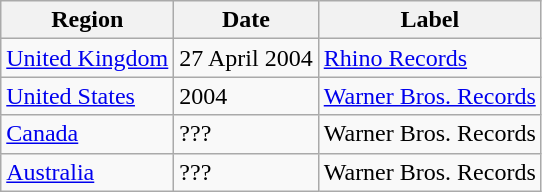<table class="wikitable">
<tr>
<th>Region</th>
<th>Date</th>
<th>Label</th>
</tr>
<tr>
<td><a href='#'>United Kingdom</a></td>
<td>27 April 2004</td>
<td><a href='#'>Rhino Records</a></td>
</tr>
<tr>
<td><a href='#'>United States</a></td>
<td>2004</td>
<td><a href='#'>Warner Bros. Records</a></td>
</tr>
<tr>
<td><a href='#'>Canada</a></td>
<td>???</td>
<td>Warner Bros. Records</td>
</tr>
<tr>
<td><a href='#'>Australia</a></td>
<td>???</td>
<td>Warner Bros. Records</td>
</tr>
</table>
